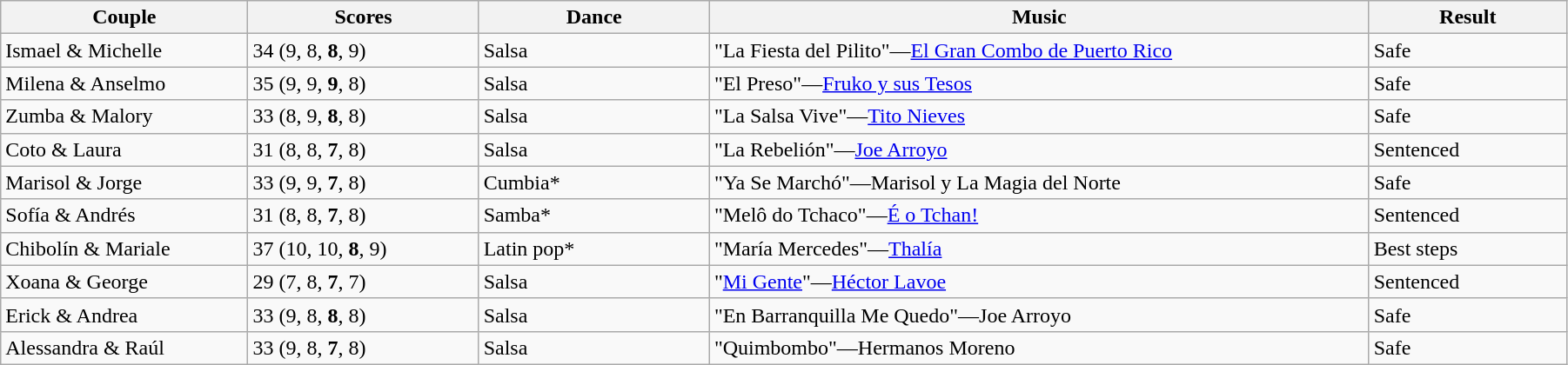<table class="wikitable sortable" style="width:95%; white-space:nowrap">
<tr>
<th style="width:15%;">Couple</th>
<th style="width:14%;">Scores</th>
<th style="width:14%;">Dance</th>
<th style="width:40%;">Music</th>
<th style="width:12%;">Result</th>
</tr>
<tr>
<td>Ismael & Michelle</td>
<td>34 (9, 8, <strong>8</strong>, 9)</td>
<td>Salsa</td>
<td>"La Fiesta del Pilito"—<a href='#'>El Gran Combo de Puerto Rico</a></td>
<td>Safe</td>
</tr>
<tr>
<td>Milena & Anselmo</td>
<td>35 (9, 9, <strong>9</strong>, 8)</td>
<td>Salsa</td>
<td>"El Preso"—<a href='#'>Fruko y sus Tesos</a></td>
<td>Safe</td>
</tr>
<tr>
<td>Zumba & Malory</td>
<td>33 (8, 9, <strong>8</strong>, 8)</td>
<td>Salsa</td>
<td>"La Salsa Vive"—<a href='#'>Tito Nieves</a></td>
<td>Safe</td>
</tr>
<tr>
<td>Coto & Laura</td>
<td>31 (8, 8, <strong>7</strong>, 8)</td>
<td>Salsa</td>
<td>"La Rebelión"—<a href='#'>Joe Arroyo</a></td>
<td>Sentenced</td>
</tr>
<tr>
<td>Marisol & Jorge</td>
<td>33 (9, 9, <strong>7</strong>, 8)</td>
<td>Cumbia*</td>
<td>"Ya Se Marchó"—Marisol y La Magia del Norte</td>
<td>Safe</td>
</tr>
<tr>
<td>Sofía & Andrés</td>
<td>31 (8, 8, <strong>7</strong>, 8)</td>
<td>Samba*</td>
<td>"Melô do Tchaco"—<a href='#'>É o Tchan!</a></td>
<td>Sentenced</td>
</tr>
<tr>
<td>Chibolín & Mariale</td>
<td>37 (10, 10, <strong>8</strong>, 9)</td>
<td>Latin pop*</td>
<td>"María Mercedes"—<a href='#'>Thalía</a></td>
<td>Best steps</td>
</tr>
<tr>
<td>Xoana & George</td>
<td>29 (7, 8, <strong>7</strong>, 7)</td>
<td>Salsa</td>
<td>"<a href='#'>Mi Gente</a>"—<a href='#'>Héctor Lavoe</a></td>
<td>Sentenced</td>
</tr>
<tr>
<td>Erick & Andrea</td>
<td>33 (9, 8, <strong>8</strong>, 8)</td>
<td>Salsa</td>
<td>"En Barranquilla Me Quedo"—Joe Arroyo</td>
<td>Safe</td>
</tr>
<tr>
<td>Alessandra & Raúl</td>
<td>33 (9, 8, <strong>7</strong>, 8)</td>
<td>Salsa</td>
<td>"Quimbombo"—Hermanos Moreno</td>
<td>Safe</td>
</tr>
</table>
